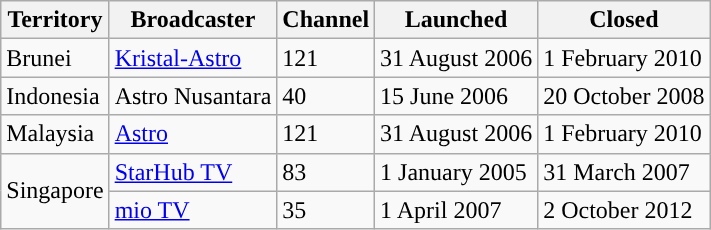<table class="wikitable">
<tr>
<th>Territory</th>
<th>Broadcaster</th>
<th>Channel</th>
<th>Launched</th>
<th>Closed</th>
</tr>
<tr>
<td>Brunei</td>
<td><a href='#'>Kristal-Astro</a></td>
<td>121</td>
<td>31 August 2006</td>
<td>1 February 2010</td>
</tr>
<tr>
<td>Indonesia</td>
<td>Astro Nusantara</td>
<td>40</td>
<td>15 June 2006</td>
<td>20 October 2008</td>
</tr>
<tr>
<td>Malaysia</td>
<td><a href='#'>Astro</a></td>
<td>121</td>
<td>31 August 2006</td>
<td>1 February 2010</td>
</tr>
<tr>
<td rowspan="2:">Singapore</td>
<td><a href='#'>StarHub TV</a></td>
<td>83</td>
<td>1 January 2005</td>
<td>31 March 2007</td>
</tr>
<tr>
<td><a href='#'>mio TV</a></td>
<td>35</td>
<td>1 April 2007</td>
<td>2 October 2012</td>
</tr>
</table>
